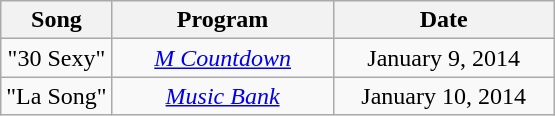<table class="wikitable">
<tr>
<th>Song</th>
<th style="width:140px;">Program</th>
<th style="width:140px;">Date</th>
</tr>
<tr>
<td style="text-align:center;">"30 Sexy"</td>
<td style="text-align:center;"><em><a href='#'>M Countdown</a></em></td>
<td style="text-align:center;">January 9, 2014</td>
</tr>
<tr>
<td style="text-align:center;">"La Song"</td>
<td style="text-align:center;"><em><a href='#'>Music Bank</a></em></td>
<td style="text-align:center;">January 10, 2014</td>
</tr>
</table>
